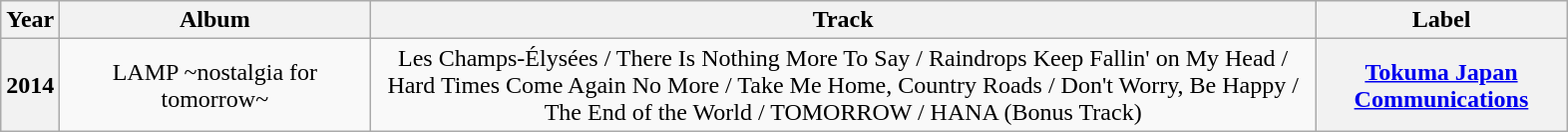<table class="wikitable" style=text-align:center;>
<tr>
<th>Year</th>
<th style="width:200px;">Album</th>
<th style="width:625px;">Track</th>
<th style="width:160px;">Label</th>
</tr>
<tr>
<th>2014</th>
<td>LAMP ~nostalgia for tomorrow~</td>
<td>Les Champs-Élysées / There Is Nothing More To Say / Raindrops Keep Fallin' on My Head / Hard Times Come Again No More / Take Me Home, Country Roads / Don't Worry, Be Happy / The End of the World / TOMORROW / HANA (Bonus Track)</td>
<th rowspan="1"><a href='#'>Tokuma Japan Communications</a></th>
</tr>
</table>
